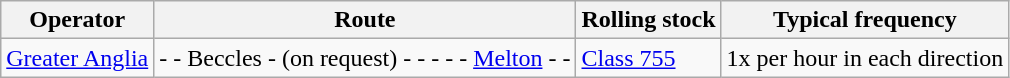<table class="wikitable vatop">
<tr>
<th>Operator</th>
<th>Route</th>
<th>Rolling stock</th>
<th>Typical frequency</th>
</tr>
<tr>
<td><a href='#'>Greater Anglia</a></td>
<td> -  - Beccles -  (on request) -  -  -  -  - <a href='#'>Melton</a> -  - </td>
<td><a href='#'>Class 755</a></td>
<td>1x per hour in each direction</td>
</tr>
</table>
